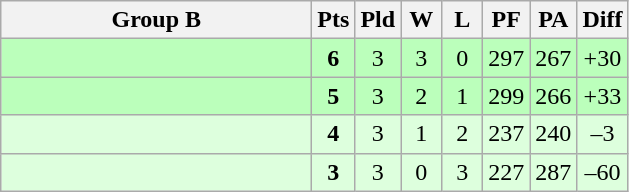<table class=wikitable style="text-align:center">
<tr>
<th width=200>Group B</th>
<th width=20>Pts</th>
<th width=20>Pld</th>
<th width=20>W</th>
<th width=20>L</th>
<th width=20>PF</th>
<th width=20>PA</th>
<th width=20>Diff</th>
</tr>
<tr style="background:#bbffbb">
<td style="text-align:left"></td>
<td><strong>6</strong></td>
<td>3</td>
<td>3</td>
<td>0</td>
<td>297</td>
<td>267</td>
<td>+30</td>
</tr>
<tr style="background:#bbffbb">
<td style="text-align:left"></td>
<td><strong>5</strong></td>
<td>3</td>
<td>2</td>
<td>1</td>
<td>299</td>
<td>266</td>
<td>+33</td>
</tr>
<tr style="background:#ddffdd">
<td style="text-align:left"></td>
<td><strong>4</strong></td>
<td>3</td>
<td>1</td>
<td>2</td>
<td>237</td>
<td>240</td>
<td>–3</td>
</tr>
<tr style="background:#ddffdd">
<td style="text-align:left"></td>
<td><strong>3</strong></td>
<td>3</td>
<td>0</td>
<td>3</td>
<td>227</td>
<td>287</td>
<td>–60</td>
</tr>
</table>
